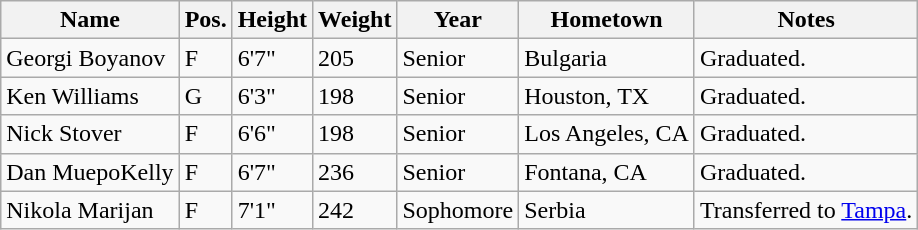<table class="wikitable sortable" border="1">
<tr>
<th>Name</th>
<th>Pos.</th>
<th>Height</th>
<th>Weight</th>
<th>Year</th>
<th>Hometown</th>
<th class="unsortable">Notes</th>
</tr>
<tr>
<td sortname>Georgi Boyanov</td>
<td>F</td>
<td>6'7"</td>
<td>205</td>
<td>Senior</td>
<td>Bulgaria</td>
<td>Graduated.</td>
</tr>
<tr>
<td sortname>Ken Williams</td>
<td>G</td>
<td>6'3"</td>
<td>198</td>
<td>Senior</td>
<td>Houston, TX</td>
<td>Graduated.</td>
</tr>
<tr>
<td sortname>Nick Stover</td>
<td>F</td>
<td>6'6"</td>
<td>198</td>
<td>Senior</td>
<td>Los Angeles, CA</td>
<td>Graduated.</td>
</tr>
<tr>
<td sortname>Dan MuepoKelly</td>
<td>F</td>
<td>6'7"</td>
<td>236</td>
<td>Senior</td>
<td>Fontana, CA</td>
<td>Graduated.</td>
</tr>
<tr>
<td sortname>Nikola Marijan</td>
<td>F</td>
<td>7'1"</td>
<td>242</td>
<td>Sophomore</td>
<td>Serbia</td>
<td>Transferred to <a href='#'>Tampa</a>.</td>
</tr>
</table>
